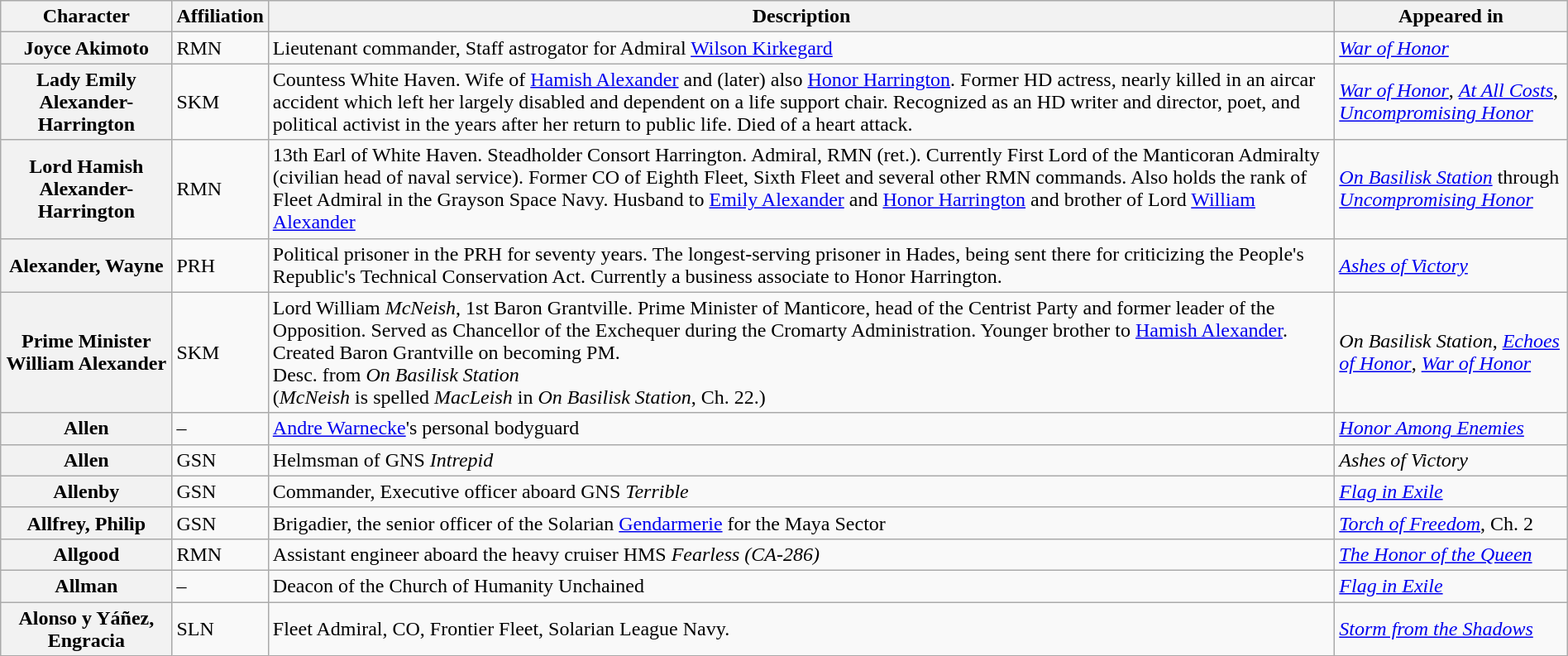<table class="wikitable" style="width: 100%">
<tr>
<th>Character</th>
<th>Affiliation</th>
<th>Description</th>
<th>Appeared in</th>
</tr>
<tr>
<th>Joyce Akimoto</th>
<td>RMN</td>
<td>Lieutenant commander, Staff astrogator for Admiral <a href='#'>Wilson Kirkegard</a></td>
<td><em><a href='#'>War of Honor</a></em></td>
</tr>
<tr>
<th>Lady Emily Alexander-Harrington</th>
<td>SKM</td>
<td>Countess White Haven. Wife of <a href='#'>Hamish Alexander</a> and (later) also <a href='#'>Honor Harrington</a>. Former HD actress, nearly killed in an aircar accident which left her largely disabled and dependent on a life support chair. Recognized as an HD writer and director, poet, and political activist in the years after her return to public life. Died of a heart attack.</td>
<td><em><a href='#'>War of Honor</a></em>, <em><a href='#'>At All Costs</a></em>, <em><a href='#'>Uncompromising Honor</a></em></td>
</tr>
<tr>
<th>Lord Hamish Alexander-Harrington</th>
<td>RMN</td>
<td>13th Earl of White Haven. Steadholder Consort Harrington. Admiral, RMN (ret.). Currently First Lord of the Manticoran Admiralty (civilian head of naval service). Former CO of Eighth Fleet, Sixth Fleet and several other RMN commands. Also holds the rank of Fleet Admiral in the Grayson Space Navy. Husband to <a href='#'>Emily Alexander</a> and <a href='#'>Honor Harrington</a> and brother of Lord <a href='#'>William Alexander</a></td>
<td><em><a href='#'>On Basilisk Station</a></em> through <em><a href='#'>Uncompromising Honor</a></em></td>
</tr>
<tr>
<th>Alexander, Wayne</th>
<td>PRH</td>
<td>Political prisoner in the PRH for seventy years. The longest-serving prisoner in Hades, being sent there for criticizing the People's Republic's Technical Conservation Act. Currently a business associate to Honor Harrington.</td>
<td><em><a href='#'>Ashes of Victory</a></em></td>
</tr>
<tr>
<th>Prime Minister William Alexander</th>
<td>SKM</td>
<td>Lord William <em>McNeish</em>, 1st Baron Grantville. Prime Minister of Manticore, head of the Centrist Party and former leader of the Opposition. Served as Chancellor of the Exchequer during the Cromarty Administration. Younger brother to <a href='#'>Hamish Alexander</a>. Created Baron Grantville on becoming PM.<br>Desc. from <em>On Basilisk Station</em><br> (<em>McNeish</em> is spelled <em>MacLeish</em> in <em>On Basilisk Station</em>, Ch. 22.)</td>
<td><em>On Basilisk Station</em>, <em><a href='#'>Echoes of Honor</a></em>, <em><a href='#'>War of Honor</a></em></td>
</tr>
<tr>
<th>Allen</th>
<td>–</td>
<td><a href='#'>Andre Warnecke</a>'s personal bodyguard</td>
<td><em><a href='#'>Honor Among Enemies</a></em></td>
</tr>
<tr>
<th>Allen</th>
<td>GSN</td>
<td>Helmsman of GNS <em>Intrepid</em></td>
<td><em>Ashes of Victory</em></td>
</tr>
<tr>
<th>Allenby</th>
<td>GSN</td>
<td>Commander, Executive officer aboard GNS <em>Terrible</em></td>
<td><em><a href='#'>Flag in Exile</a></em></td>
</tr>
<tr>
<th>Allfrey, Philip</th>
<td>GSN</td>
<td>Brigadier, the senior officer of the Solarian <a href='#'>Gendarmerie</a> for the Maya Sector</td>
<td><em><a href='#'>Torch of Freedom</a></em>, Ch. 2</td>
</tr>
<tr>
<th>Allgood</th>
<td>RMN</td>
<td>Assistant engineer aboard the heavy cruiser HMS <em>Fearless</em> <em>(CA-286)</em></td>
<td><em><a href='#'>The Honor of the Queen</a></em></td>
</tr>
<tr>
<th>Allman</th>
<td>–</td>
<td>Deacon of the Church of Humanity Unchained</td>
<td><em><a href='#'>Flag in Exile</a></em></td>
</tr>
<tr>
<th>Alonso y Yáñez, Engracia</th>
<td>SLN</td>
<td>Fleet Admiral, CO, Frontier Fleet, Solarian League Navy.</td>
<td><em><a href='#'>Storm from the Shadows</a></em></td>
</tr>
</table>
